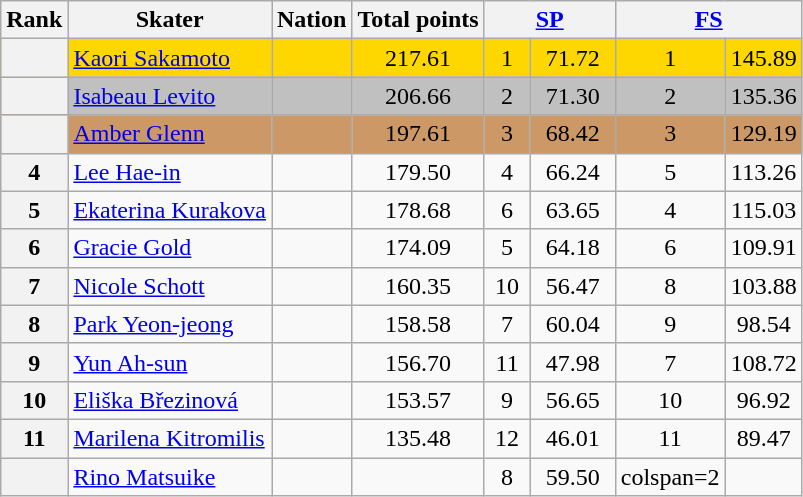<table class="wikitable sortable" style="text-align:left;">
<tr>
<th scope="col">Rank</th>
<th scope="col">Skater</th>
<th scope="col">Nation</th>
<th scope="col">Total points</th>
<th scope="col" colspan="2" width="80px"><a href='#'>SP</a></th>
<th scope="col" colspan="2" width="80px"><a href='#'>FS</a></th>
</tr>
<tr bgcolor="gold">
<th scope="row"></th>
<td><a href='#'>Kaori Sakamoto</a></td>
<td></td>
<td align="center">217.61</td>
<td align="center">1</td>
<td align="center">71.72</td>
<td align="center">1</td>
<td align="center">145.89</td>
</tr>
<tr bgcolor="silver">
<th scope="row"></th>
<td><a href='#'>Isabeau Levito</a></td>
<td></td>
<td align="center">206.66</td>
<td align="center">2</td>
<td align="center">71.30</td>
<td align="center">2</td>
<td align="center">135.36</td>
</tr>
<tr bgcolor="cc9966">
<th scope="row"></th>
<td><a href='#'>Amber Glenn</a></td>
<td></td>
<td align="center">197.61</td>
<td align="center">3</td>
<td align="center">68.42</td>
<td align="center">3</td>
<td align="center">129.19</td>
</tr>
<tr>
<th scope="row">4</th>
<td><a href='#'>Lee Hae-in</a></td>
<td></td>
<td align="center">179.50</td>
<td align="center">4</td>
<td align="center">66.24</td>
<td align="center">5</td>
<td align="center">113.26</td>
</tr>
<tr>
<th scope="row">5</th>
<td><a href='#'>Ekaterina Kurakova</a></td>
<td></td>
<td align="center">178.68</td>
<td align="center">6</td>
<td align="center">63.65</td>
<td align="center">4</td>
<td align="center">115.03</td>
</tr>
<tr>
<th scope="row">6</th>
<td><a href='#'>Gracie Gold</a></td>
<td></td>
<td align="center">174.09</td>
<td align="center">5</td>
<td align="center">64.18</td>
<td align="center">6</td>
<td align="center">109.91</td>
</tr>
<tr>
<th scope="row">7</th>
<td><a href='#'>Nicole Schott</a></td>
<td></td>
<td align="center">160.35</td>
<td align="center">10</td>
<td align="center">56.47</td>
<td align="center">8</td>
<td align="center">103.88</td>
</tr>
<tr>
<th scope="row">8</th>
<td><a href='#'>Park Yeon-jeong</a></td>
<td></td>
<td align="center">158.58</td>
<td align="center">7</td>
<td align="center">60.04</td>
<td align="center">9</td>
<td align="center">98.54</td>
</tr>
<tr>
<th scope="row">9</th>
<td><a href='#'>Yun Ah-sun</a></td>
<td></td>
<td align="center">156.70</td>
<td align="center">11</td>
<td align="center">47.98</td>
<td align="center">7</td>
<td align="center">108.72</td>
</tr>
<tr>
<th scope="row">10</th>
<td><a href='#'>Eliška Březinová</a></td>
<td></td>
<td align="center">153.57</td>
<td align="center">9</td>
<td align="center">56.65</td>
<td align="center">10</td>
<td align="center">96.92</td>
</tr>
<tr>
<th scope="row">11</th>
<td><a href='#'>Marilena Kitromilis</a></td>
<td></td>
<td align="center">135.48</td>
<td align="center">12</td>
<td align="center">46.01</td>
<td align="center">11</td>
<td align="center">89.47</td>
</tr>
<tr>
<th scope="row"></th>
<td><a href='#'>Rino Matsuike</a></td>
<td></td>
<td></td>
<td align="center">8</td>
<td align="center">59.50</td>
<td>colspan=2 </td>
</tr>
</table>
